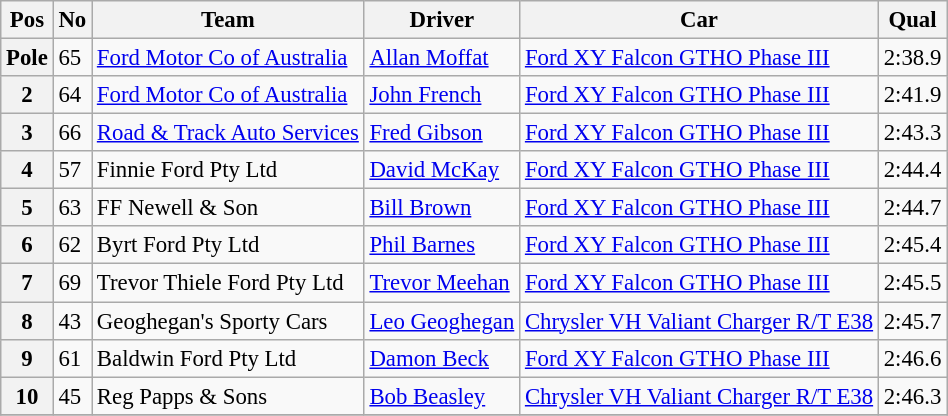<table class="wikitable sortable" style="font-size: 95%;">
<tr>
<th>Pos</th>
<th>No</th>
<th>Team</th>
<th>Driver</th>
<th>Car</th>
<th>Qual</th>
</tr>
<tr>
<th>Pole</th>
<td>65</td>
<td><a href='#'>Ford Motor Co of Australia</a></td>
<td> <a href='#'>Allan Moffat</a></td>
<td><a href='#'>Ford XY Falcon GTHO Phase III</a></td>
<td>2:38.9</td>
</tr>
<tr>
<th>2</th>
<td>64</td>
<td><a href='#'>Ford Motor Co of Australia</a></td>
<td> <a href='#'>John French</a></td>
<td><a href='#'>Ford XY Falcon GTHO Phase III</a></td>
<td>2:41.9</td>
</tr>
<tr>
<th>3</th>
<td>66</td>
<td><a href='#'>Road & Track Auto Services</a></td>
<td> <a href='#'>Fred Gibson</a></td>
<td><a href='#'>Ford XY Falcon GTHO Phase III</a></td>
<td>2:43.3</td>
</tr>
<tr>
<th>4</th>
<td>57</td>
<td>Finnie Ford Pty Ltd</td>
<td> <a href='#'>David McKay</a></td>
<td><a href='#'>Ford XY Falcon GTHO Phase III</a></td>
<td>2:44.4</td>
</tr>
<tr>
<th>5</th>
<td>63</td>
<td>FF Newell & Son</td>
<td> <a href='#'>Bill Brown</a></td>
<td><a href='#'>Ford XY Falcon GTHO Phase III</a></td>
<td>2:44.7</td>
</tr>
<tr>
<th>6</th>
<td>62</td>
<td>Byrt Ford Pty Ltd</td>
<td> <a href='#'>Phil Barnes</a></td>
<td><a href='#'>Ford XY Falcon GTHO Phase III</a></td>
<td>2:45.4</td>
</tr>
<tr>
<th>7</th>
<td>69</td>
<td>Trevor Thiele Ford Pty Ltd</td>
<td> <a href='#'>Trevor Meehan</a></td>
<td><a href='#'>Ford XY Falcon GTHO Phase III</a></td>
<td>2:45.5</td>
</tr>
<tr>
<th>8</th>
<td>43</td>
<td>Geoghegan's Sporty Cars</td>
<td> <a href='#'>Leo Geoghegan</a></td>
<td><a href='#'>Chrysler VH Valiant Charger R/T E38</a></td>
<td>2:45.7</td>
</tr>
<tr>
<th>9</th>
<td>61</td>
<td>Baldwin Ford Pty Ltd</td>
<td> <a href='#'>Damon Beck</a></td>
<td><a href='#'>Ford XY Falcon GTHO Phase III</a></td>
<td>2:46.6</td>
</tr>
<tr>
<th>10</th>
<td>45</td>
<td>Reg Papps & Sons</td>
<td> <a href='#'>Bob Beasley</a></td>
<td><a href='#'>Chrysler VH Valiant Charger R/T E38</a></td>
<td>2:46.3</td>
</tr>
<tr>
</tr>
</table>
